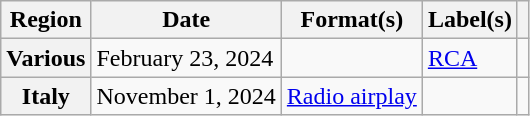<table class="wikitable plainrowheaders">
<tr>
<th scope="col">Region</th>
<th scope="col">Date</th>
<th scope="col">Format(s)</th>
<th scope="col">Label(s)</th>
<th scope="col"></th>
</tr>
<tr>
<th scope="row">Various</th>
<td>February 23, 2024</td>
<td></td>
<td><a href='#'>RCA</a></td>
<td style="text-align:center;"></td>
</tr>
<tr>
<th scope="row">Italy</th>
<td>November 1, 2024</td>
<td><a href='#'>Radio airplay</a></td>
<td></td>
<td style="text-align:center;"></td>
</tr>
</table>
